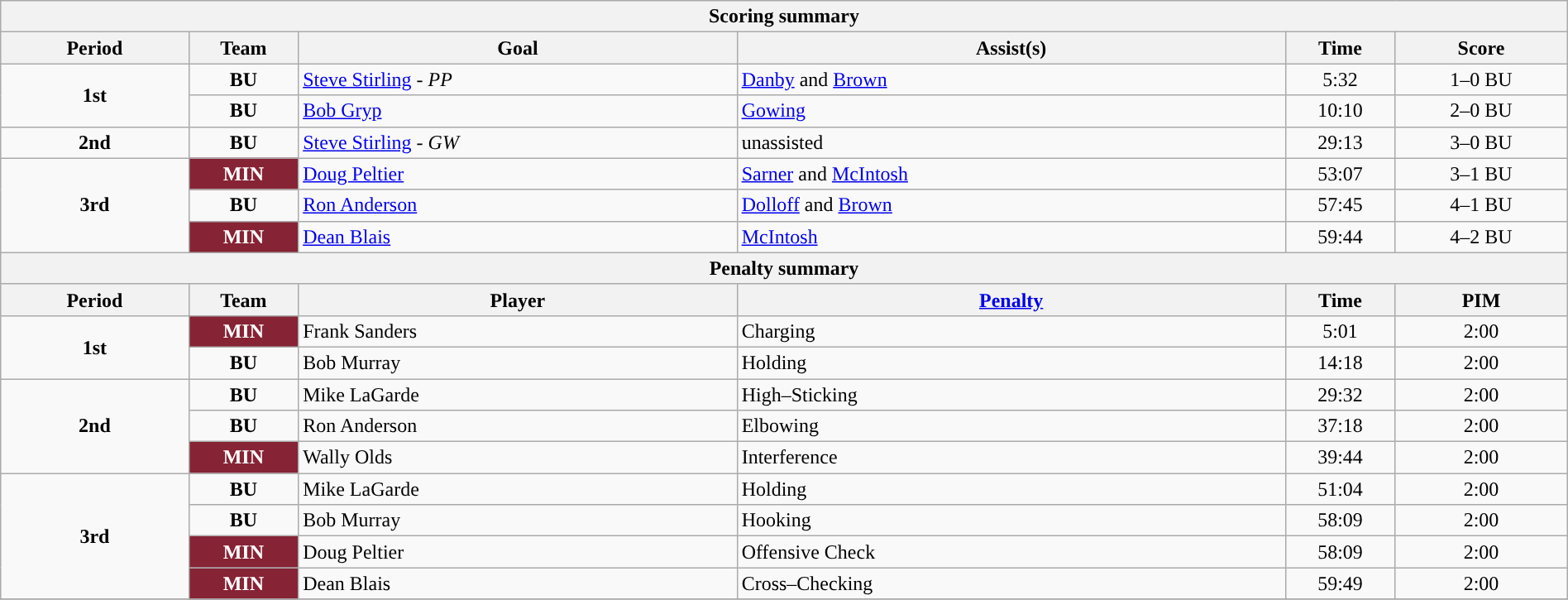<table style="width:100%;" class="wikitable">
<tr>
<th colspan=6>Scoring summary</th>
</tr>
<tr>
<th style="width:12%;">Period</th>
<th style="width:7%;">Team</th>
<th style="width:28%;">Goal</th>
<th style="width:35%;">Assist(s)</th>
<th style="width:7%;">Time</th>
<th style="width:11%;">Score</th>
</tr>
<tr>
<td style="text-align:center;" rowspan="2"><strong>1st</strong></td>
<td align=center><strong>BU</strong></td>
<td><a href='#'>Steve Stirling</a> - <em>PP</em></td>
<td><a href='#'>Danby</a> and <a href='#'>Brown</a></td>
<td align=center>5:32</td>
<td align=center>1–0 BU</td>
</tr>
<tr>
<td align=center><strong>BU</strong></td>
<td><a href='#'>Bob Gryp</a></td>
<td><a href='#'>Gowing</a></td>
<td align=center>10:10</td>
<td align=center>2–0 BU</td>
</tr>
<tr>
<td style="text-align:center;" rowspan="1"><strong>2nd</strong></td>
<td align=center><strong>BU</strong></td>
<td><a href='#'>Steve Stirling</a> - <em>GW</em></td>
<td>unassisted</td>
<td align=center>29:13</td>
<td align=center>3–0 BU</td>
</tr>
<tr>
<td style="text-align:center;" rowspan="3"><strong>3rd</strong></td>
<td align=center style="color:white; background:#862334; "><strong>MIN</strong></td>
<td><a href='#'>Doug Peltier</a></td>
<td><a href='#'>Sarner</a> and <a href='#'>McIntosh</a></td>
<td align=center>53:07</td>
<td align=center>3–1 BU</td>
</tr>
<tr>
<td align=center><strong>BU</strong></td>
<td><a href='#'>Ron Anderson</a></td>
<td><a href='#'>Dolloff</a> and <a href='#'>Brown</a></td>
<td align=center>57:45</td>
<td align=center>4–1 BU</td>
</tr>
<tr>
<td align=center style="color:white; background:#862334; "><strong>MIN</strong></td>
<td><a href='#'>Dean Blais</a></td>
<td><a href='#'>McIntosh</a></td>
<td align=center>59:44</td>
<td align=center>4–2 BU</td>
</tr>
<tr>
<th colspan=6>Penalty summary</th>
</tr>
<tr>
<th style="width:12%;">Period</th>
<th style="width:7%;">Team</th>
<th style="width:28%;">Player</th>
<th style="width:35%;"><a href='#'>Penalty</a></th>
<th style="width:7%;">Time</th>
<th style="width:11%;">PIM</th>
</tr>
<tr>
<td style="text-align:center;" rowspan="2"><strong>1st</strong></td>
<td align=center style="color:white; background:#862334; "><strong>MIN</strong></td>
<td>Frank Sanders</td>
<td>Charging</td>
<td align=center>5:01</td>
<td align=center>2:00</td>
</tr>
<tr>
<td align=center><strong>BU</strong></td>
<td>Bob Murray</td>
<td>Holding</td>
<td align=center>14:18</td>
<td align=center>2:00</td>
</tr>
<tr>
<td style="text-align:center;" rowspan="3"><strong>2nd</strong></td>
<td align=center><strong>BU</strong></td>
<td>Mike LaGarde</td>
<td>High–Sticking</td>
<td align=center>29:32</td>
<td align=center>2:00</td>
</tr>
<tr>
<td align=center><strong>BU</strong></td>
<td>Ron Anderson</td>
<td>Elbowing</td>
<td align=center>37:18</td>
<td align=center>2:00</td>
</tr>
<tr>
<td align=center style="color:white; background:#862334; "><strong>MIN</strong></td>
<td>Wally Olds</td>
<td>Interference</td>
<td align=center>39:44</td>
<td align=center>2:00</td>
</tr>
<tr>
<td style="text-align:center;" rowspan="4"><strong>3rd</strong></td>
<td align=center><strong>BU</strong></td>
<td>Mike LaGarde</td>
<td>Holding</td>
<td align=center>51:04</td>
<td align=center>2:00</td>
</tr>
<tr>
<td align=center><strong>BU</strong></td>
<td>Bob Murray</td>
<td>Hooking</td>
<td align=center>58:09</td>
<td align=center>2:00</td>
</tr>
<tr>
<td align=center style="color:white; background:#862334; "><strong>MIN</strong></td>
<td>Doug Peltier</td>
<td>Offensive Check</td>
<td align=center>58:09</td>
<td align=center>2:00</td>
</tr>
<tr>
<td align=center style="color:white; background:#862334; "><strong>MIN</strong></td>
<td>Dean Blais</td>
<td>Cross–Checking</td>
<td align=center>59:49</td>
<td align=center>2:00</td>
</tr>
<tr>
</tr>
</table>
